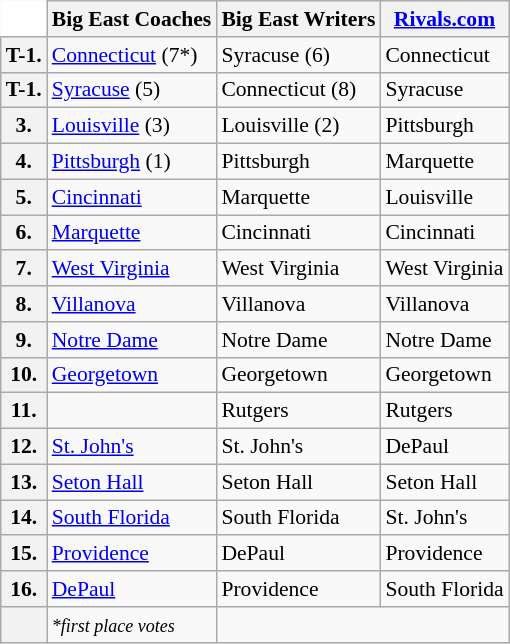<table class="wikitable" style="white-space:nowrap; font-size:90%;">
<tr>
<td ! colspan=1 style="background:white; border-top-style:hidden; border-left-style:hidden;"></td>
<th>Big East Coaches</th>
<th>Big East Writers</th>
<th><a href='#'>Rivals.com</a></th>
</tr>
<tr>
<th>T-1.</th>
<td><a href='#'>Connecticut</a> (7*)</td>
<td>Syracuse (6)</td>
<td>Connecticut</td>
</tr>
<tr>
<th>T-1.</th>
<td><a href='#'>Syracuse</a> (5)</td>
<td>Connecticut (8)</td>
<td>Syracuse</td>
</tr>
<tr>
<th>3.</th>
<td><a href='#'>Louisville</a> (3)</td>
<td>Louisville (2)</td>
<td>Pittsburgh</td>
</tr>
<tr>
<th>4.</th>
<td><a href='#'>Pittsburgh</a> (1)</td>
<td>Pittsburgh</td>
<td>Marquette</td>
</tr>
<tr>
<th>5.</th>
<td><a href='#'>Cincinnati</a></td>
<td>Marquette</td>
<td>Louisville</td>
</tr>
<tr>
<th>6.</th>
<td><a href='#'>Marquette</a></td>
<td>Cincinnati</td>
<td>Cincinnati</td>
</tr>
<tr>
<th>7.</th>
<td><a href='#'>West Virginia</a></td>
<td>West Virginia</td>
<td>West Virginia</td>
</tr>
<tr>
<th>8.</th>
<td><a href='#'>Villanova</a></td>
<td>Villanova</td>
<td>Villanova</td>
</tr>
<tr>
<th>9.</th>
<td><a href='#'>Notre Dame</a></td>
<td>Notre Dame</td>
<td>Notre Dame</td>
</tr>
<tr>
<th>10.</th>
<td><a href='#'>Georgetown</a></td>
<td>Georgetown</td>
<td>Georgetown</td>
</tr>
<tr>
<th>11.</th>
<td></td>
<td>Rutgers</td>
<td>Rutgers</td>
</tr>
<tr>
<th>12.</th>
<td><a href='#'>St. John's</a></td>
<td>St. John's</td>
<td>DePaul</td>
</tr>
<tr>
<th>13.</th>
<td><a href='#'>Seton Hall</a></td>
<td>Seton Hall</td>
<td>Seton Hall</td>
</tr>
<tr>
<th>14.</th>
<td><a href='#'>South Florida</a></td>
<td>South Florida</td>
<td>St. John's</td>
</tr>
<tr>
<th>15.</th>
<td><a href='#'>Providence</a></td>
<td>DePaul</td>
<td>Providence</td>
</tr>
<tr>
<th>16.</th>
<td><a href='#'>DePaul</a></td>
<td>Providence</td>
<td>South Florida</td>
</tr>
<tr>
<th></th>
<td><small><em>*first place votes</em></small></td>
</tr>
</table>
